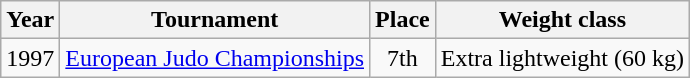<table class=wikitable>
<tr>
<th>Year</th>
<th>Tournament</th>
<th>Place</th>
<th>Weight class</th>
</tr>
<tr>
<td>1997</td>
<td><a href='#'>European Judo Championships</a></td>
<td align="center">7th</td>
<td>Extra lightweight (60 kg)</td>
</tr>
</table>
